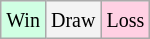<table class="wikitable">
<tr>
<td style="background-color: #d0ffe3;"><small>Win</small></td>
<td style="background-color: #f3f3f3;"><small>Draw</small></td>
<td style="background-color: #ffd0e3;"><small>Loss</small></td>
</tr>
</table>
